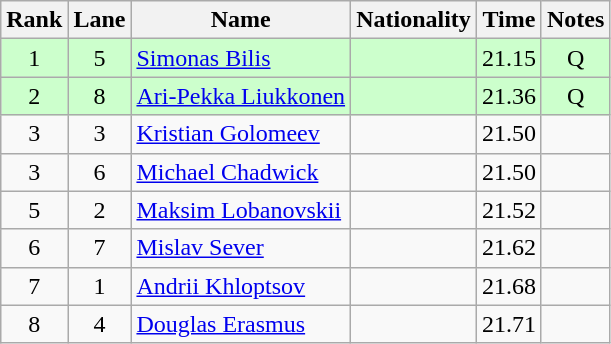<table class="wikitable sortable" style="text-align:center">
<tr>
<th>Rank</th>
<th>Lane</th>
<th>Name</th>
<th>Nationality</th>
<th>Time</th>
<th>Notes</th>
</tr>
<tr bgcolor=ccffcc>
<td>1</td>
<td>5</td>
<td align=left><a href='#'>Simonas Bilis</a></td>
<td align=left></td>
<td>21.15</td>
<td>Q</td>
</tr>
<tr bgcolor=ccffcc>
<td>2</td>
<td>8</td>
<td align=left><a href='#'>Ari-Pekka Liukkonen</a></td>
<td align=left></td>
<td>21.36</td>
<td>Q</td>
</tr>
<tr>
<td>3</td>
<td>3</td>
<td align=left><a href='#'>Kristian Golomeev</a></td>
<td align=left></td>
<td>21.50</td>
<td></td>
</tr>
<tr>
<td>3</td>
<td>6</td>
<td align=left><a href='#'>Michael Chadwick</a></td>
<td align=left></td>
<td>21.50</td>
<td></td>
</tr>
<tr>
<td>5</td>
<td>2</td>
<td align=left><a href='#'>Maksim Lobanovskii</a></td>
<td align=left></td>
<td>21.52</td>
<td></td>
</tr>
<tr>
<td>6</td>
<td>7</td>
<td align=left><a href='#'>Mislav Sever</a></td>
<td align=left></td>
<td>21.62</td>
<td></td>
</tr>
<tr>
<td>7</td>
<td>1</td>
<td align=left><a href='#'>Andrii Khloptsov</a></td>
<td align=left></td>
<td>21.68</td>
<td></td>
</tr>
<tr>
<td>8</td>
<td>4</td>
<td align=left><a href='#'>Douglas Erasmus</a></td>
<td align=left></td>
<td>21.71</td>
<td></td>
</tr>
</table>
